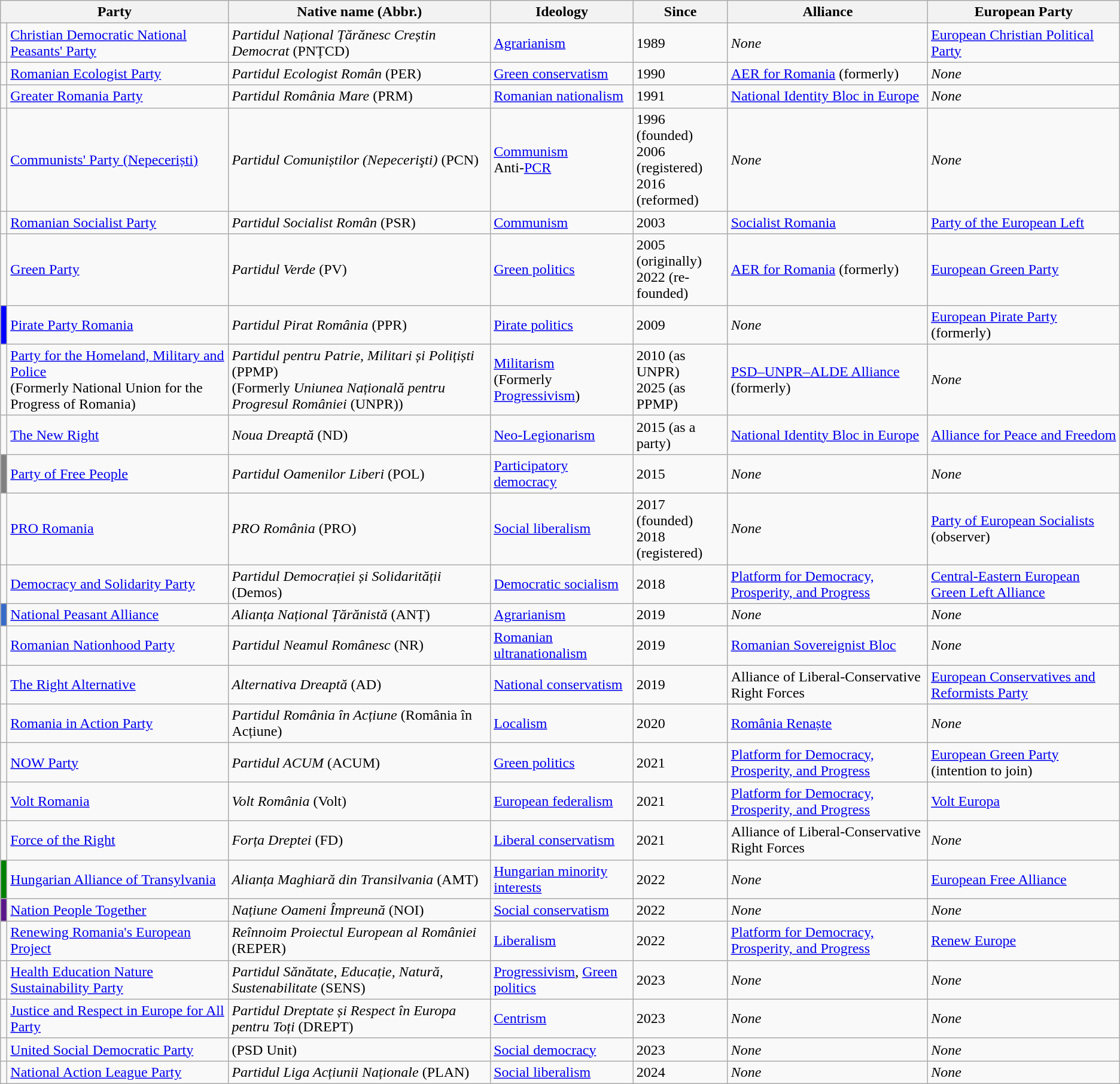<table class="wikitable sortable">
<tr>
<th colspan="2">Party</th>
<th>Native name (Abbr.)</th>
<th>Ideology</th>
<th>Since</th>
<th>Alliance</th>
<th>European Party</th>
</tr>
<tr>
<td bgcolor=></td>
<td><a href='#'>Christian Democratic National Peasants' Party</a></td>
<td><em>Partidul Național Țărănesc Creștin Democrat</em> (PNȚCD)</td>
<td><a href='#'>Agrarianism</a></td>
<td>1989</td>
<td><em>None</em></td>
<td><a href='#'>European Christian Political Party</a></td>
</tr>
<tr>
<td bgcolor=></td>
<td><a href='#'>Romanian Ecologist Party</a></td>
<td><em>Partidul Ecologist Român</em> (PER)</td>
<td><a href='#'>Green conservatism</a></td>
<td>1990</td>
<td><a href='#'>AER for Romania</a> (formerly)</td>
<td><em>None</em></td>
</tr>
<tr>
<td bgcolor=></td>
<td><a href='#'>Greater Romania Party</a></td>
<td><em>Partidul România Mare</em> (PRM)</td>
<td><a href='#'>Romanian nationalism</a></td>
<td>1991</td>
<td><a href='#'>National Identity Bloc in Europe</a></td>
<td><em>None</em></td>
</tr>
<tr>
<td bgcolor=></td>
<td><a href='#'>Communists' Party (Nepeceriști)</a></td>
<td><em>Partidul Comuniștilor (Nepecerişti)</em> (PCN)</td>
<td><a href='#'>Communism</a><br>Anti-<a href='#'>PCR</a></td>
<td>1996 (founded)<br>2006 (registered)<br>2016 (reformed)</td>
<td><em>None</em></td>
<td><em>None</em></td>
</tr>
<tr>
<td bgcolor=></td>
<td><a href='#'>Romanian Socialist Party</a></td>
<td><em>Partidul Socialist Român</em> (PSR)</td>
<td><a href='#'>Communism</a></td>
<td>2003</td>
<td><a href='#'>Socialist Romania</a></td>
<td><a href='#'>Party of the European Left</a></td>
</tr>
<tr>
<td bgcolor=></td>
<td><a href='#'>Green Party</a></td>
<td><em>Partidul Verde</em> (PV)</td>
<td><a href='#'>Green politics</a></td>
<td>2005 (originally)<br>2022 (re-founded)</td>
<td><a href='#'>AER for Romania</a> (formerly)</td>
<td><a href='#'>European Green Party</a></td>
</tr>
<tr>
<td bgcolor=#0000FF></td>
<td><a href='#'>Pirate Party Romania</a></td>
<td><em>Partidul Pirat România</em> (PPR)</td>
<td><a href='#'>Pirate politics</a></td>
<td>2009</td>
<td><em>None</em></td>
<td><a href='#'>European Pirate Party</a> (formerly)</td>
</tr>
<tr>
<td bgcolor=></td>
<td><a href='#'>Party for the Homeland, Military and Police</a><br>(Formerly National Union for the Progress of Romania)</td>
<td><em>Partidul pentru Patrie, Militari și Polițiști</em> (PPMP)<br>(Formerly <em>Uniunea Națională pentru Progresul României</em> (UNPR))</td>
<td><a href='#'>Militarism</a><br>(Formerly <a href='#'>Progressivism</a>)</td>
<td>2010 (as UNPR)<br>2025 (as PPMP)</td>
<td><a href='#'>PSD–UNPR–ALDE Alliance</a> (formerly)</td>
<td><em>None</em></td>
</tr>
<tr>
<td bgcolor=></td>
<td><a href='#'>The New Right</a></td>
<td><em>Noua Dreaptă</em> (ND)</td>
<td><a href='#'>Neo-Legionarism</a></td>
<td>2015 (as a party)</td>
<td><a href='#'>National Identity Bloc in Europe</a></td>
<td><a href='#'>Alliance for Peace and Freedom</a></td>
</tr>
<tr>
<td bgcolor=grey></td>
<td><a href='#'>Party of Free People</a></td>
<td><em>Partidul Oamenilor Liberi</em> (POL)</td>
<td><a href='#'>Participatory democracy</a></td>
<td>2015</td>
<td><em>None</em></td>
<td><em>None</em></td>
</tr>
<tr>
<td bgcolor=></td>
<td><a href='#'>PRO Romania</a></td>
<td><em>PRO România</em> (PRO)</td>
<td><a href='#'>Social liberalism</a></td>
<td>2017 (founded)<br>2018 (registered)</td>
<td><em>None</em></td>
<td><a href='#'>Party of European Socialists</a> (observer)</td>
</tr>
<tr>
<td bgcolor=></td>
<td><a href='#'>Democracy and Solidarity Party</a></td>
<td><em>Partidul Democrației și Solidarității</em> (Demos)</td>
<td><a href='#'>Democratic socialism</a></td>
<td>2018</td>
<td><a href='#'>Platform for Democracy, Prosperity, and Progress</a></td>
<td><a href='#'>Central-Eastern European Green Left Alliance</a></td>
</tr>
<tr>
<td bgcolor=#356ac8></td>
<td><a href='#'>National Peasant Alliance</a></td>
<td><em>Alianța Național Țărănistă</em> (ANȚ)</td>
<td><a href='#'>Agrarianism</a></td>
<td>2019</td>
<td><em>None</em></td>
<td><em>None</em></td>
</tr>
<tr>
<td bgcolor=></td>
<td><a href='#'>Romanian Nationhood Party</a></td>
<td><em>Partidul Neamul Românesc</em> (NR)</td>
<td><a href='#'>Romanian ultranationalism</a></td>
<td>2019</td>
<td><a href='#'>Romanian Sovereignist Bloc</a></td>
<td><em>None</em></td>
</tr>
<tr>
<td bgcolor=></td>
<td><a href='#'>The Right Alternative</a></td>
<td><em>Alternativa Dreaptă</em> (AD)</td>
<td><a href='#'>National conservatism</a></td>
<td>2019</td>
<td>Alliance of Liberal-Conservative Right Forces</td>
<td><a href='#'>European Conservatives and Reformists Party</a></td>
</tr>
<tr>
<td bgcolor=></td>
<td><a href='#'>Romania in Action Party</a></td>
<td><em>Partidul România în Acțiune</em> (România în Acțiune)</td>
<td><a href='#'>Localism</a></td>
<td>2020</td>
<td><a href='#'>România Renaște</a></td>
<td><em>None</em></td>
</tr>
<tr>
<td bgcolor=></td>
<td><a href='#'>NOW Party</a></td>
<td><em>Partidul ACUM</em> (ACUM)</td>
<td><a href='#'>Green politics</a></td>
<td>2021</td>
<td><a href='#'>Platform for Democracy, Prosperity, and Progress</a></td>
<td><a href='#'>European Green Party</a> (intention to join)</td>
</tr>
<tr>
<td bgcolor=></td>
<td><a href='#'>Volt Romania</a></td>
<td><em>Volt România</em> (Volt)</td>
<td><a href='#'>European federalism</a></td>
<td>2021</td>
<td><a href='#'>Platform for Democracy, Prosperity, and Progress</a></td>
<td><a href='#'>Volt Europa</a></td>
</tr>
<tr>
<td bgcolor=></td>
<td><a href='#'>Force of the Right</a></td>
<td><em>Forța Dreptei</em> (FD)</td>
<td><a href='#'>Liberal conservatism</a></td>
<td>2021</td>
<td>Alliance of Liberal-Conservative Right Forces</td>
<td><em>None</em></td>
</tr>
<tr>
<td bgcolor=green></td>
<td><a href='#'>Hungarian Alliance of Transylvania</a></td>
<td><em>Alianța Maghiară din Transilvania</em> (AMT)</td>
<td><a href='#'>Hungarian minority interests</a></td>
<td>2022</td>
<td><em>None</em></td>
<td><a href='#'>European Free Alliance</a></td>
</tr>
<tr>
<td bgcolor=#59178a></td>
<td><a href='#'>Nation People Together</a></td>
<td><em>Națiune Oameni Împreună</em> (NOI)</td>
<td><a href='#'>Social conservatism</a></td>
<td>2022</td>
<td><em>None</em></td>
<td><em>None</em></td>
</tr>
<tr>
<td bgcolor=></td>
<td><a href='#'>Renewing Romania's European Project</a></td>
<td><em>Reînnoim Proiectul European al României</em> (REPER)</td>
<td><a href='#'>Liberalism</a></td>
<td>2022</td>
<td><a href='#'>Platform for Democracy, Prosperity, and Progress</a></td>
<td><a href='#'>Renew Europe</a></td>
</tr>
<tr>
<td bgcolor=></td>
<td><a href='#'>Health Education Nature Sustainability Party</a></td>
<td><em>Partidul Sănătate, Educație, Natură, Sustenabilitate</em> (SENS)</td>
<td><a href='#'>Progressivism</a>, <a href='#'>Green politics</a></td>
<td>2023</td>
<td><em>None</em></td>
<td><em>None</em></td>
</tr>
<tr>
<td bgcolor=></td>
<td><a href='#'>Justice and Respect in Europe for All Party</a></td>
<td><em>Partidul Dreptate și Respect în Europa pentru Toți</em> (DREPT)</td>
<td><a href='#'>Centrism</a></td>
<td>2023</td>
<td><em>None</em></td>
<td><em>None</em></td>
</tr>
<tr>
<td bgcolor=></td>
<td><a href='#'>United Social Democratic Party</a></td>
<td> (PSD Unit)</td>
<td><a href='#'>Social democracy</a></td>
<td>2023</td>
<td><em>None</em></td>
<td><em>None</em></td>
</tr>
<tr>
<td bgcolor=></td>
<td><a href='#'>National Action League Party</a></td>
<td><em>Partidul Liga Acțiunii Naționale</em> (PLAN)</td>
<td><a href='#'>Social liberalism</a></td>
<td>2024</td>
<td><em>None</em></td>
<td><em>None</em></td>
</tr>
</table>
